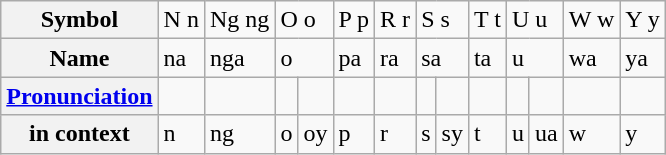<table class="wikitable">
<tr>
<th>Symbol</th>
<td>N n</td>
<td>Ng ng</td>
<td colspan=2>O o</td>
<td>P p</td>
<td>R r</td>
<td colspan=2>S s</td>
<td>T t</td>
<td colspan=2>U u</td>
<td>W w</td>
<td>Y y</td>
</tr>
<tr>
<th>Name</th>
<td>na</td>
<td>nga</td>
<td colspan=2>o</td>
<td>pa</td>
<td>ra</td>
<td colspan=2>sa</td>
<td>ta</td>
<td colspan=2>u</td>
<td>wa</td>
<td>ya</td>
</tr>
<tr>
<th><a href='#'>Pronunciation</a></th>
<td></td>
<td></td>
<td></td>
<td></td>
<td></td>
<td></td>
<td></td>
<td></td>
<td></td>
<td></td>
<td></td>
<td></td>
<td></td>
</tr>
<tr>
<th>in context</th>
<td>n</td>
<td>ng</td>
<td>o</td>
<td>oy</td>
<td>p</td>
<td>r</td>
<td>s</td>
<td>sy</td>
<td>t</td>
<td>u</td>
<td>ua</td>
<td>w</td>
<td>y</td>
</tr>
</table>
